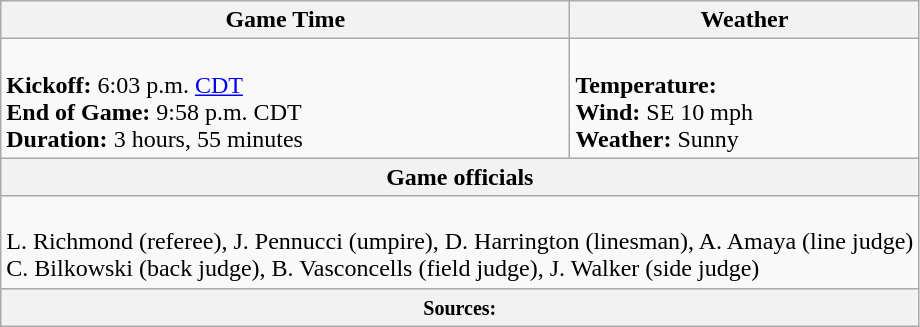<table class="wikitable">
<tr>
<th>Game Time</th>
<th>Weather</th>
</tr>
<tr>
<td><br><strong>Kickoff:</strong> 6:03 p.m. <a href='#'>CDT</a><br>
<strong>End of Game:</strong> 9:58 p.m. CDT<br>
<strong>Duration:</strong> 3 hours, 55 minutes</td>
<td><br><strong>Temperature:</strong> <br>
<strong>Wind:</strong> SE 10 mph<br>
<strong>Weather:</strong> Sunny</td>
</tr>
<tr>
<th colspan=2>Game officials</th>
</tr>
<tr>
<td colspan=2><br>L. Richmond (referee), J. Pennucci (umpire), D. Harrington (linesman), A. Amaya (line judge)<br>C. Bilkowski (back judge), B. Vasconcells (field judge), J. Walker (side judge)</td>
</tr>
<tr>
<th colspan=2><small>Sources:</small></th>
</tr>
</table>
